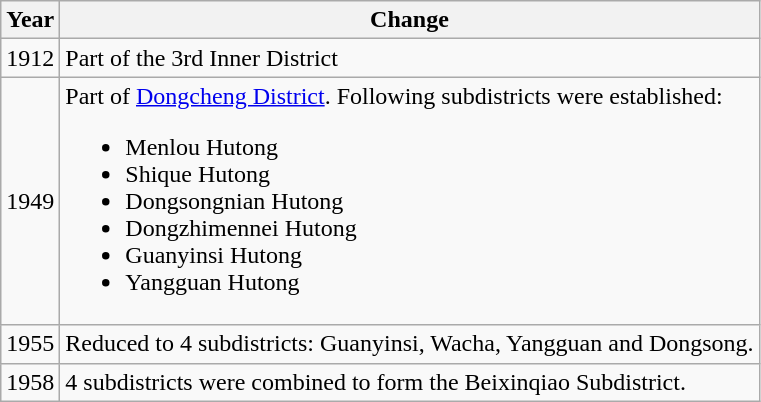<table class="wikitable">
<tr>
<th>Year</th>
<th>Change</th>
</tr>
<tr>
<td>1912</td>
<td>Part of the 3rd Inner District</td>
</tr>
<tr>
<td>1949</td>
<td>Part of <a href='#'>Dongcheng District</a>. Following subdistricts were established:<br><ul><li>Menlou Hutong</li><li>Shique Hutong</li><li>Dongsongnian Hutong</li><li>Dongzhimennei Hutong</li><li>Guanyinsi Hutong</li><li>Yangguan Hutong</li></ul></td>
</tr>
<tr>
<td>1955</td>
<td>Reduced to 4 subdistricts:  Guanyinsi, Wacha, Yangguan and Dongsong.</td>
</tr>
<tr>
<td>1958</td>
<td>4 subdistricts were combined to form the Beixinqiao Subdistrict.</td>
</tr>
</table>
